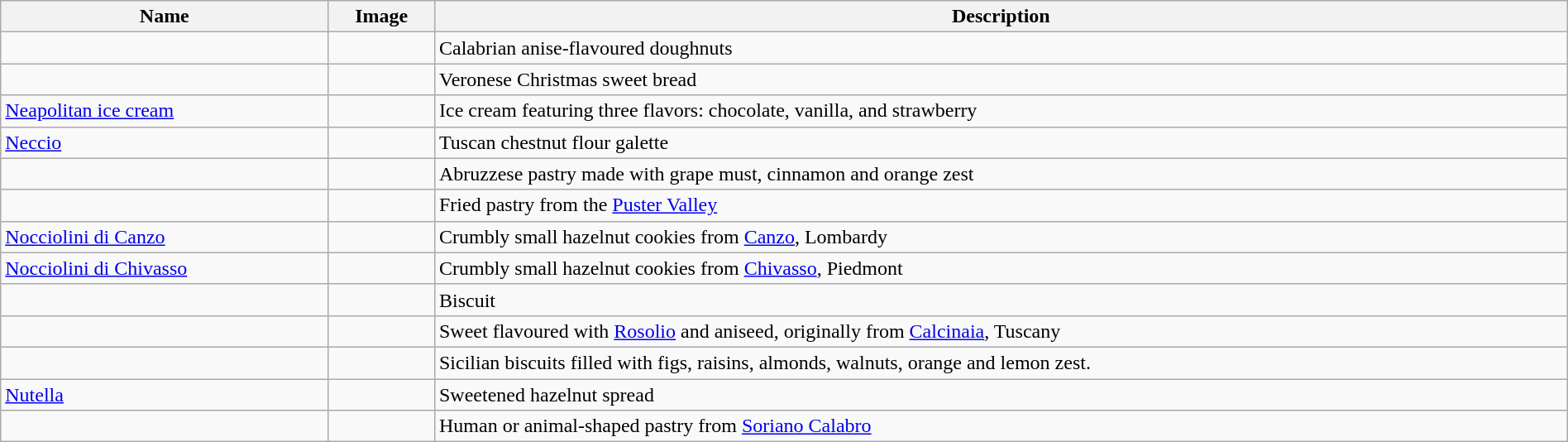<table class="wikitable sortable" width="100%">
<tr>
<th>Name</th>
<th class="unsortable">Image</th>
<th>Description</th>
</tr>
<tr>
<td></td>
<td></td>
<td>Calabrian anise-flavoured doughnuts</td>
</tr>
<tr>
<td></td>
<td></td>
<td>Veronese Christmas sweet bread</td>
</tr>
<tr>
<td><a href='#'>Neapolitan ice cream</a></td>
<td></td>
<td>Ice cream featuring three flavors: chocolate, vanilla, and strawberry</td>
</tr>
<tr>
<td><a href='#'>Neccio</a></td>
<td></td>
<td>Tuscan chestnut flour galette</td>
</tr>
<tr>
<td></td>
<td></td>
<td>Abruzzese pastry made with grape must, cinnamon and orange zest</td>
</tr>
<tr>
<td></td>
<td></td>
<td>Fried pastry from the <a href='#'>Puster Valley</a></td>
</tr>
<tr>
<td><a href='#'>Nocciolini di Canzo</a></td>
<td></td>
<td>Crumbly small hazelnut cookies from <a href='#'>Canzo</a>, Lombardy</td>
</tr>
<tr>
<td><a href='#'>Nocciolini di Chivasso</a></td>
<td></td>
<td>Crumbly small hazelnut cookies from <a href='#'>Chivasso</a>, Piedmont</td>
</tr>
<tr>
<td></td>
<td></td>
<td>Biscuit</td>
</tr>
<tr>
<td></td>
<td></td>
<td>Sweet flavoured with <a href='#'>Rosolio</a> and aniseed, originally from <a href='#'>Calcinaia</a>, Tuscany</td>
</tr>
<tr>
<td></td>
<td></td>
<td>Sicilian biscuits filled with figs, raisins, almonds, walnuts, orange and lemon zest.</td>
</tr>
<tr>
<td><a href='#'>Nutella</a></td>
<td></td>
<td>Sweetened hazelnut spread</td>
</tr>
<tr>
<td></td>
<td></td>
<td>Human or animal-shaped pastry from <a href='#'>Soriano Calabro</a></td>
</tr>
</table>
